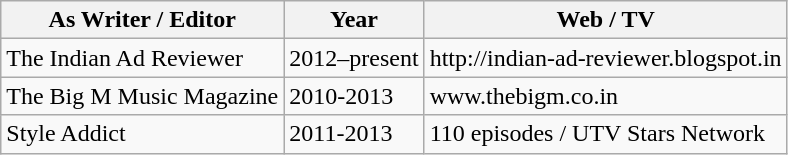<table class="wikitable">
<tr>
<th>As Writer / Editor</th>
<th>Year</th>
<th>Web / TV</th>
</tr>
<tr>
<td>The Indian Ad Reviewer</td>
<td>2012–present</td>
<td>http://indian-ad-reviewer.blogspot.in</td>
</tr>
<tr>
<td>The Big M Music Magazine</td>
<td>2010-2013</td>
<td>www.thebigm.co.in</td>
</tr>
<tr>
<td>Style Addict</td>
<td>2011-2013</td>
<td>110 episodes / UTV Stars Network</td>
</tr>
</table>
